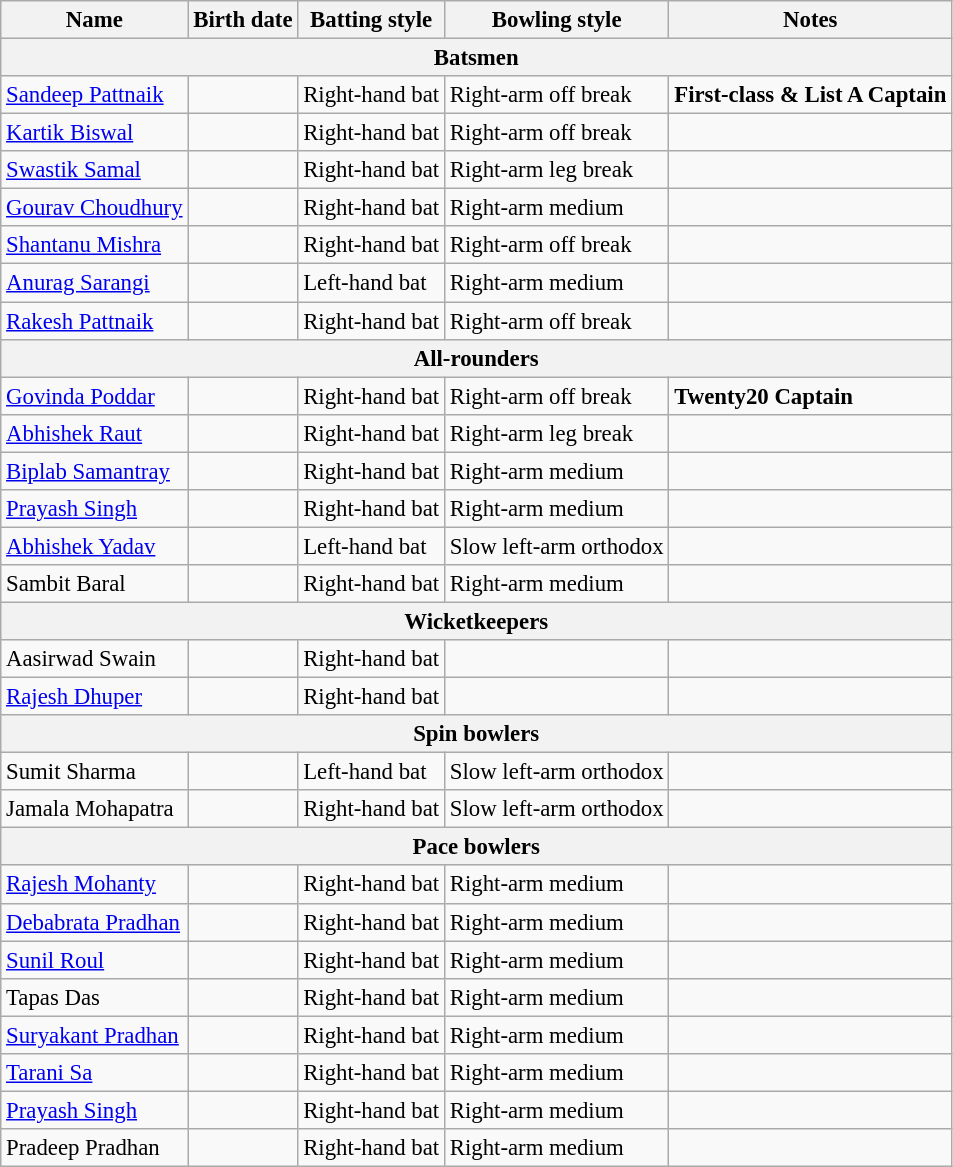<table class="wikitable" style="font-size:95%;">
<tr>
<th align=center>Name</th>
<th align=center>Birth date</th>
<th align=center>Batting style</th>
<th align=center>Bowling style</th>
<th align=center>Notes</th>
</tr>
<tr>
<th colspan="5">Batsmen</th>
</tr>
<tr>
<td><a href='#'>Sandeep Pattnaik</a></td>
<td></td>
<td>Right-hand bat</td>
<td>Right-arm off break</td>
<td><strong>First-class & List A Captain</strong></td>
</tr>
<tr>
<td><a href='#'>Kartik Biswal</a></td>
<td></td>
<td>Right-hand bat</td>
<td>Right-arm off break</td>
<td></td>
</tr>
<tr>
<td><a href='#'>Swastik Samal</a></td>
<td></td>
<td>Right-hand bat</td>
<td>Right-arm leg break</td>
<td></td>
</tr>
<tr>
<td><a href='#'>Gourav Choudhury</a></td>
<td></td>
<td>Right-hand bat</td>
<td>Right-arm medium</td>
<td></td>
</tr>
<tr>
<td><a href='#'>Shantanu Mishra</a></td>
<td></td>
<td>Right-hand bat</td>
<td>Right-arm off break</td>
<td></td>
</tr>
<tr>
<td><a href='#'>Anurag Sarangi</a></td>
<td></td>
<td>Left-hand bat</td>
<td>Right-arm medium</td>
<td></td>
</tr>
<tr>
<td><a href='#'>Rakesh Pattnaik</a></td>
<td></td>
<td>Right-hand bat</td>
<td>Right-arm off break</td>
<td></td>
</tr>
<tr>
<th colspan="5">All-rounders</th>
</tr>
<tr>
<td><a href='#'>Govinda Poddar</a></td>
<td></td>
<td>Right-hand bat</td>
<td>Right-arm off break</td>
<td><strong>Twenty20 Captain</strong></td>
</tr>
<tr>
<td><a href='#'>Abhishek Raut</a></td>
<td></td>
<td>Right-hand bat</td>
<td>Right-arm leg break</td>
<td></td>
</tr>
<tr>
<td><a href='#'>Biplab Samantray</a></td>
<td></td>
<td>Right-hand bat</td>
<td>Right-arm medium</td>
<td></td>
</tr>
<tr>
<td><a href='#'>Prayash Singh</a></td>
<td></td>
<td>Right-hand bat</td>
<td>Right-arm medium</td>
<td></td>
</tr>
<tr>
<td><a href='#'>Abhishek Yadav</a></td>
<td></td>
<td>Left-hand bat</td>
<td>Slow left-arm orthodox</td>
<td></td>
</tr>
<tr>
<td>Sambit Baral</td>
<td></td>
<td>Right-hand bat</td>
<td>Right-arm medium</td>
<td></td>
</tr>
<tr>
<th colspan="5">Wicketkeepers</th>
</tr>
<tr>
<td>Aasirwad Swain</td>
<td></td>
<td>Right-hand bat</td>
<td></td>
<td></td>
</tr>
<tr>
<td><a href='#'>Rajesh Dhuper</a></td>
<td></td>
<td>Right-hand bat</td>
<td></td>
<td></td>
</tr>
<tr>
<th colspan="5">Spin bowlers</th>
</tr>
<tr>
<td>Sumit Sharma</td>
<td></td>
<td>Left-hand bat</td>
<td>Slow left-arm orthodox</td>
<td></td>
</tr>
<tr>
<td>Jamala Mohapatra</td>
<td></td>
<td>Right-hand bat</td>
<td>Slow left-arm orthodox</td>
<td></td>
</tr>
<tr>
<th colspan="5">Pace bowlers</th>
</tr>
<tr>
<td><a href='#'>Rajesh Mohanty</a></td>
<td></td>
<td>Right-hand bat</td>
<td>Right-arm medium</td>
<td></td>
</tr>
<tr>
<td><a href='#'>Debabrata Pradhan</a></td>
<td></td>
<td>Right-hand bat</td>
<td>Right-arm medium</td>
<td></td>
</tr>
<tr>
<td><a href='#'>Sunil Roul</a></td>
<td></td>
<td>Right-hand bat</td>
<td>Right-arm medium</td>
<td></td>
</tr>
<tr>
<td>Tapas Das</td>
<td></td>
<td>Right-hand bat</td>
<td>Right-arm medium</td>
<td></td>
</tr>
<tr>
<td><a href='#'>Suryakant Pradhan</a></td>
<td></td>
<td>Right-hand bat</td>
<td>Right-arm medium</td>
<td></td>
</tr>
<tr>
<td><a href='#'>Tarani Sa</a></td>
<td></td>
<td>Right-hand bat</td>
<td>Right-arm medium</td>
<td></td>
</tr>
<tr>
<td><a href='#'>Prayash Singh</a></td>
<td></td>
<td>Right-hand bat</td>
<td>Right-arm medium</td>
<td></td>
</tr>
<tr>
<td>Pradeep Pradhan</td>
<td></td>
<td>Right-hand bat</td>
<td>Right-arm medium</td>
<td></td>
</tr>
</table>
